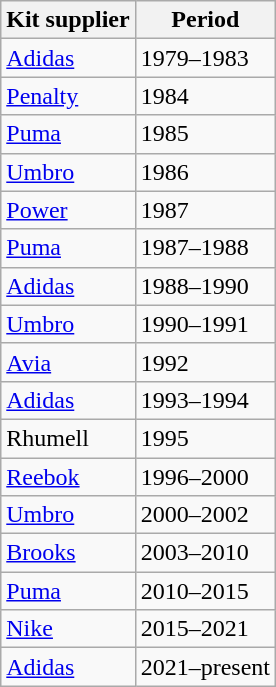<table class="wikitable" style="text-align:left;">
<tr>
<th>Kit supplier</th>
<th>Period</th>
</tr>
<tr>
<td> <a href='#'>Adidas</a></td>
<td>1979–1983</td>
</tr>
<tr>
<td> <a href='#'>Penalty</a></td>
<td>1984</td>
</tr>
<tr>
<td> <a href='#'>Puma</a></td>
<td>1985</td>
</tr>
<tr>
<td> <a href='#'>Umbro</a></td>
<td>1986</td>
</tr>
<tr>
<td> <a href='#'>Power</a></td>
<td>1987</td>
</tr>
<tr>
<td> <a href='#'>Puma</a></td>
<td>1987–1988</td>
</tr>
<tr>
<td> <a href='#'>Adidas</a></td>
<td>1988–1990</td>
</tr>
<tr>
<td> <a href='#'>Umbro</a></td>
<td>1990–1991</td>
</tr>
<tr>
<td> <a href='#'>Avia</a></td>
<td>1992</td>
</tr>
<tr>
<td> <a href='#'>Adidas</a></td>
<td>1993–1994</td>
</tr>
<tr>
<td> Rhumell</td>
<td>1995</td>
</tr>
<tr>
<td> <a href='#'>Reebok</a></td>
<td>1996–2000</td>
</tr>
<tr>
<td> <a href='#'>Umbro</a></td>
<td>2000–2002</td>
</tr>
<tr>
<td> <a href='#'>Brooks</a></td>
<td>2003–2010</td>
</tr>
<tr>
<td> <a href='#'>Puma</a></td>
<td>2010–2015</td>
</tr>
<tr>
<td> <a href='#'>Nike</a></td>
<td>2015–2021</td>
</tr>
<tr>
<td> <a href='#'>Adidas</a></td>
<td>2021–present</td>
</tr>
</table>
